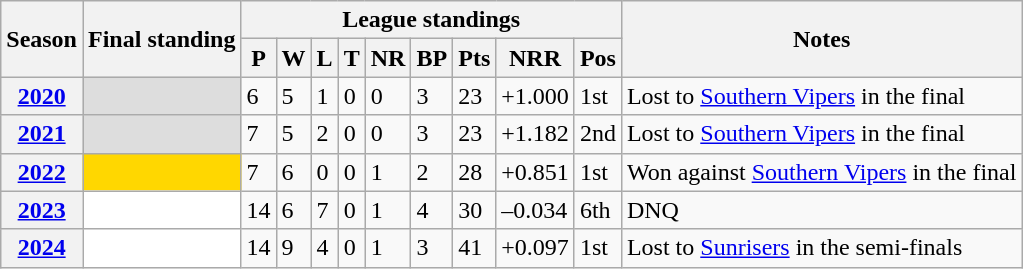<table class="wikitable sortable">
<tr>
<th scope="col" rowspan="2">Season</th>
<th scope="col" rowspan="2">Final standing</th>
<th scope="col" colspan="9">League standings</th>
<th scope="col" rowspan="2">Notes</th>
</tr>
<tr>
<th scope="col">P</th>
<th scope="col">W</th>
<th scope="col">L</th>
<th scope="col">T</th>
<th scope="col">NR</th>
<th scope="col">BP</th>
<th scope="col">Pts</th>
<th scope="col">NRR</th>
<th scope="col">Pos</th>
</tr>
<tr>
<th scope="row"><a href='#'>2020</a></th>
<td style="background:#dddddd;"></td>
<td>6</td>
<td>5</td>
<td>1</td>
<td>0</td>
<td>0</td>
<td>3</td>
<td>23</td>
<td>+1.000</td>
<td>1st</td>
<td>Lost to <a href='#'>Southern Vipers</a> in the final</td>
</tr>
<tr>
<th scope="row"><a href='#'>2021</a></th>
<td style="background:#dddddd;"></td>
<td>7</td>
<td>5</td>
<td>2</td>
<td>0</td>
<td>0</td>
<td>3</td>
<td>23</td>
<td>+1.182</td>
<td>2nd</td>
<td>Lost to <a href='#'>Southern Vipers</a> in the final</td>
</tr>
<tr>
<th scope="row"><a href='#'>2022</a></th>
<td style="background: gold;"></td>
<td>7</td>
<td>6</td>
<td>0</td>
<td>0</td>
<td>1</td>
<td>2</td>
<td>28</td>
<td>+0.851</td>
<td>1st</td>
<td>Won against <a href='#'>Southern Vipers</a> in the final</td>
</tr>
<tr>
<th scope="row"><a href='#'>2023</a></th>
<td style="background: white;"></td>
<td>14</td>
<td>6</td>
<td>7</td>
<td>0</td>
<td>1</td>
<td>4</td>
<td>30</td>
<td>–0.034</td>
<td>6th</td>
<td>DNQ</td>
</tr>
<tr>
<th scope="row"><a href='#'>2024</a></th>
<td style="background: white;"></td>
<td>14</td>
<td>9</td>
<td>4</td>
<td>0</td>
<td>1</td>
<td>3</td>
<td>41</td>
<td>+0.097</td>
<td>1st</td>
<td>Lost to <a href='#'>Sunrisers</a> in the semi-finals</td>
</tr>
</table>
